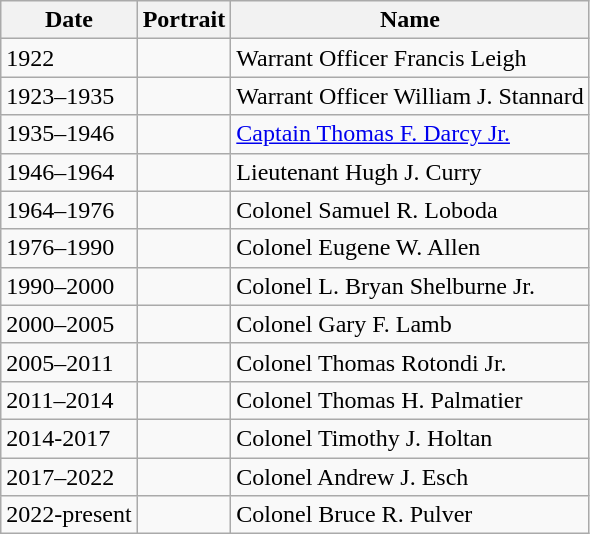<table class="wikitable">
<tr>
<th>Date</th>
<th>Portrait</th>
<th>Name</th>
</tr>
<tr>
<td>1922</td>
<td></td>
<td>Warrant Officer Francis Leigh</td>
</tr>
<tr>
<td>1923–1935</td>
<td></td>
<td>Warrant Officer William J. Stannard</td>
</tr>
<tr>
<td>1935–1946</td>
<td></td>
<td><a href='#'>Captain Thomas F. Darcy Jr.</a></td>
</tr>
<tr>
<td>1946–1964</td>
<td></td>
<td>Lieutenant Hugh J. Curry</td>
</tr>
<tr>
<td>1964–1976</td>
<td></td>
<td>Colonel Samuel R. Loboda</td>
</tr>
<tr>
<td>1976–1990</td>
<td></td>
<td>Colonel Eugene W. Allen</td>
</tr>
<tr>
<td>1990–2000</td>
<td></td>
<td>Colonel L. Bryan Shelburne Jr.</td>
</tr>
<tr>
<td>2000–2005</td>
<td></td>
<td>Colonel Gary F. Lamb</td>
</tr>
<tr>
<td>2005–2011</td>
<td></td>
<td>Colonel Thomas Rotondi Jr.</td>
</tr>
<tr>
<td>2011–2014</td>
<td></td>
<td>Colonel Thomas H. Palmatier</td>
</tr>
<tr>
<td>2014-2017</td>
<td></td>
<td>Colonel Timothy J. Holtan</td>
</tr>
<tr>
<td>2017–2022</td>
<td></td>
<td>Colonel Andrew J. Esch</td>
</tr>
<tr>
<td>2022-present</td>
<td></td>
<td>Colonel Bruce R. Pulver</td>
</tr>
</table>
